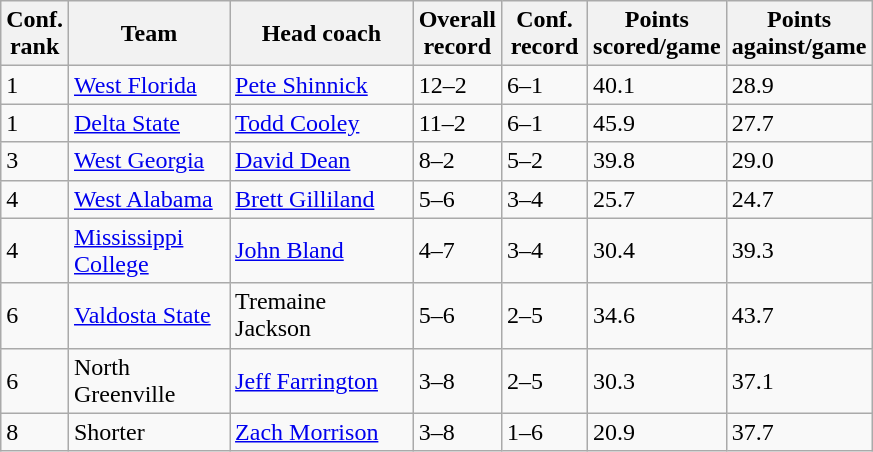<table class="sortable wikitable">
<tr>
<th width="25">Conf. rank</th>
<th width="100">Team</th>
<th width="115">Head coach</th>
<th width="50">Overall record</th>
<th width="50">Conf. record</th>
<th width="50">Points scored/game</th>
<th width="50">Points against/game</th>
</tr>
<tr align="left" bgcolor="">
<td>1</td>
<td><a href='#'>West Florida</a></td>
<td><a href='#'>Pete Shinnick</a></td>
<td>12–2</td>
<td>6–1</td>
<td>40.1</td>
<td>28.9</td>
</tr>
<tr align="left" bgcolor="">
<td>1</td>
<td><a href='#'>Delta State</a></td>
<td><a href='#'>Todd Cooley</a></td>
<td>11–2</td>
<td>6–1</td>
<td>45.9</td>
<td>27.7</td>
</tr>
<tr align="left" bgcolor="">
<td>3</td>
<td><a href='#'>West Georgia</a></td>
<td><a href='#'>David Dean</a></td>
<td>8–2</td>
<td>5–2</td>
<td>39.8</td>
<td>29.0</td>
</tr>
<tr align="left" bgcolor="">
<td>4</td>
<td><a href='#'>West Alabama</a></td>
<td><a href='#'>Brett Gilliland</a></td>
<td>5–6</td>
<td>3–4</td>
<td>25.7</td>
<td>24.7</td>
</tr>
<tr align="left" bgcolor="">
<td>4</td>
<td><a href='#'>Mississippi College</a></td>
<td><a href='#'>John Bland</a></td>
<td>4–7</td>
<td>3–4</td>
<td>30.4</td>
<td>39.3</td>
</tr>
<tr align="left" bgcolor="">
<td>6</td>
<td><a href='#'>Valdosta State</a></td>
<td>Tremaine Jackson</td>
<td>5–6</td>
<td>2–5</td>
<td>34.6</td>
<td>43.7</td>
</tr>
<tr align="left" bgcolor="">
<td>6</td>
<td>North Greenville</td>
<td><a href='#'>Jeff Farrington</a></td>
<td>3–8</td>
<td>2–5</td>
<td>30.3</td>
<td>37.1</td>
</tr>
<tr align="left" bgcolor="">
<td>8</td>
<td>Shorter</td>
<td><a href='#'>Zach Morrison</a></td>
<td>3–8</td>
<td>1–6</td>
<td>20.9</td>
<td>37.7</td>
</tr>
</table>
